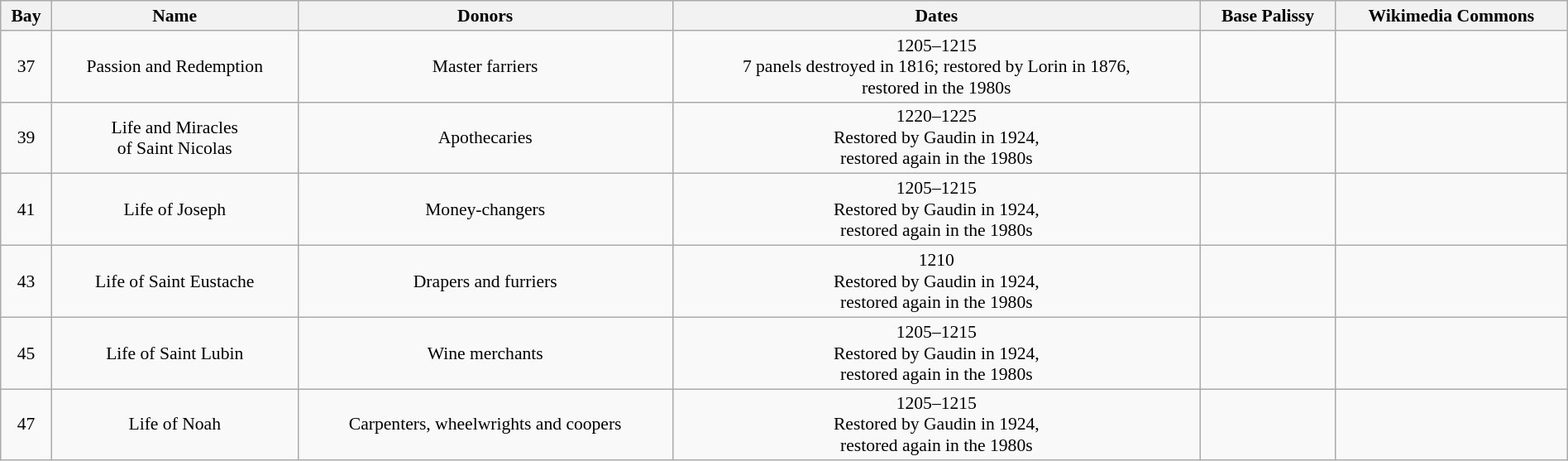<table class="wikitable" style="width:100%;text-align:center;font-size:90%;">
<tr>
<th>Bay</th>
<th>Name</th>
<th>Donors</th>
<th>Dates</th>
<th>Base Palissy</th>
<th>Wikimedia Commons</th>
</tr>
<tr>
<td>37</td>
<td>Passion and Redemption</td>
<td>Master farriers</td>
<td>1205–1215<br>7 panels destroyed in 1816; restored by Lorin in 1876,<br>restored in the 1980s</td>
<td></td>
<td></td>
</tr>
<tr>
<td>39</td>
<td>Life and Miracles <br>of Saint Nicolas</td>
<td>Apothecaries</td>
<td>1220–1225<br>Restored by Gaudin in 1924,<br>restored again in the 1980s</td>
<td></td>
<td></td>
</tr>
<tr>
<td>41</td>
<td>Life of Joseph</td>
<td>Money-changers</td>
<td>1205–1215<br>Restored by Gaudin in 1924,<br>restored again in the 1980s</td>
<td></td>
<td></td>
</tr>
<tr>
<td>43</td>
<td>Life of Saint Eustache</td>
<td>Drapers and furriers</td>
<td>1210<br>Restored by Gaudin in 1924,<br>restored again in the 1980s</td>
<td></td>
<td></td>
</tr>
<tr>
<td>45</td>
<td>Life of Saint Lubin</td>
<td>Wine merchants</td>
<td>1205–1215<br>Restored by Gaudin in 1924,<br>restored again in the 1980s</td>
<td></td>
<td></td>
</tr>
<tr>
<td>47</td>
<td>Life of Noah</td>
<td>Carpenters, wheelwrights and coopers</td>
<td>1205–1215<br>Restored by Gaudin in 1924,<br>restored again in the 1980s</td>
<td></td>
<td></td>
</tr>
</table>
